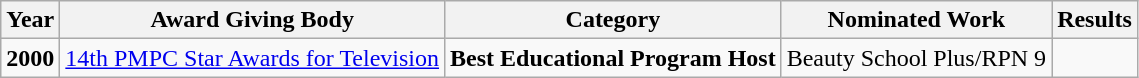<table class="wikitable">
<tr>
<th>Year</th>
<th>Award Giving Body</th>
<th>Category</th>
<th>Nominated Work</th>
<th>Results</th>
</tr>
<tr>
<td><strong>2000</strong></td>
<td><a href='#'>14th PMPC Star Awards for Television</a></td>
<td><strong>Best Educational Program Host</strong></td>
<td align=center>Beauty School Plus/RPN 9</td>
<td></td>
</tr>
</table>
